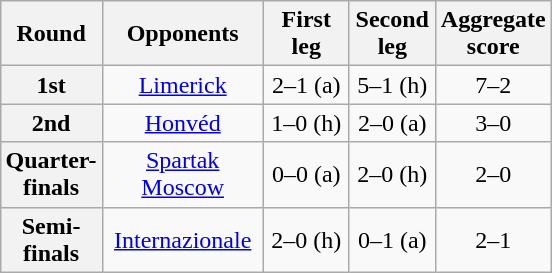<table class="wikitable plainrowheaders" style="text-align:center;margin-left:1em;float:right">
<tr>
<th scope=col width="25">Round</th>
<th scope=col width="100">Opponents</th>
<th scope=col width="50">First leg</th>
<th scope=col width="50">Second leg</th>
<th scope=col width="50">Aggregate score</th>
</tr>
<tr>
<th scope=row style="text-align:center">1st</th>
<td><a href='#'>Limerick</a></td>
<td>2–1 (a)</td>
<td>5–1 (h)</td>
<td>7–2</td>
</tr>
<tr>
<th scope=row style="text-align:center">2nd</th>
<td><a href='#'>Honvéd</a></td>
<td>1–0 (h)</td>
<td>2–0 (a)</td>
<td>3–0</td>
</tr>
<tr>
<th scope=row style="text-align:center">Quarter-finals</th>
<td><a href='#'>Spartak Moscow</a></td>
<td>0–0 (a)</td>
<td>2–0 (h)</td>
<td>2–0</td>
</tr>
<tr>
<th scope=row style="text-align:center">Semi-finals</th>
<td><a href='#'>Internazionale</a></td>
<td>2–0 (h)</td>
<td>0–1 (a)</td>
<td>2–1</td>
</tr>
</table>
